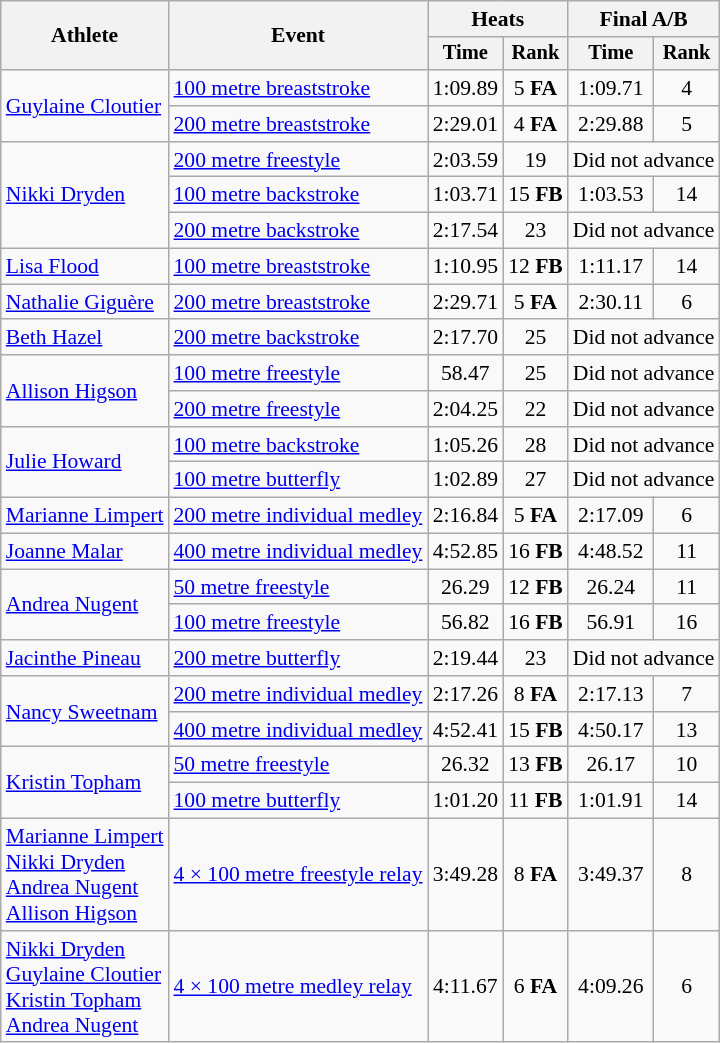<table class="wikitable" style="font-size:90%">
<tr>
<th rowspan="2">Athlete</th>
<th rowspan="2">Event</th>
<th colspan=2>Heats</th>
<th colspan=2>Final A/B</th>
</tr>
<tr style="font-size:95%">
<th>Time</th>
<th>Rank</th>
<th>Time</th>
<th>Rank</th>
</tr>
<tr align=center>
<td align=left rowspan=2><a href='#'>Guylaine Cloutier</a></td>
<td align=left><a href='#'>100 metre breaststroke</a></td>
<td>1:09.89</td>
<td>5 <strong>FA</strong></td>
<td>1:09.71</td>
<td>4</td>
</tr>
<tr align=center>
<td align=left><a href='#'>200 metre breaststroke</a></td>
<td>2:29.01</td>
<td>4 <strong>FA</strong></td>
<td>2:29.88</td>
<td>5</td>
</tr>
<tr align=center>
<td align=left rowspan=3><a href='#'>Nikki Dryden</a></td>
<td align=left><a href='#'>200 metre freestyle</a></td>
<td>2:03.59</td>
<td>19</td>
<td colspan=2>Did not advance</td>
</tr>
<tr align=center>
<td align=left><a href='#'>100 metre backstroke</a></td>
<td>1:03.71</td>
<td>15 <strong>FB</strong></td>
<td>1:03.53</td>
<td>14</td>
</tr>
<tr align=center>
<td align=left><a href='#'>200 metre backstroke</a></td>
<td>2:17.54</td>
<td>23</td>
<td colspan=2>Did not advance</td>
</tr>
<tr align=center>
<td align=left><a href='#'>Lisa Flood</a></td>
<td align=left><a href='#'>100 metre breaststroke</a></td>
<td>1:10.95</td>
<td>12 <strong>FB</strong></td>
<td>1:11.17</td>
<td>14</td>
</tr>
<tr align=center>
<td align=left><a href='#'>Nathalie Giguère</a></td>
<td align=left><a href='#'>200 metre breaststroke</a></td>
<td>2:29.71</td>
<td>5 <strong>FA</strong></td>
<td>2:30.11</td>
<td>6</td>
</tr>
<tr align=center>
<td align=left><a href='#'>Beth Hazel</a></td>
<td align=left><a href='#'>200 metre backstroke</a></td>
<td>2:17.70</td>
<td>25</td>
<td colspan=2>Did not advance</td>
</tr>
<tr align=center>
<td align=left rowspan=2><a href='#'>Allison Higson</a></td>
<td align=left><a href='#'>100 metre freestyle</a></td>
<td>58.47</td>
<td>25</td>
<td colspan=2>Did not advance</td>
</tr>
<tr align=center>
<td align=left><a href='#'>200 metre freestyle</a></td>
<td>2:04.25</td>
<td>22</td>
<td colspan=2>Did not advance</td>
</tr>
<tr align=center>
<td align=left rowspan=2><a href='#'>Julie Howard</a></td>
<td align=left><a href='#'>100 metre backstroke</a></td>
<td>1:05.26</td>
<td>28</td>
<td colspan=2>Did not advance</td>
</tr>
<tr align=center>
<td align=left><a href='#'>100 metre butterfly</a></td>
<td>1:02.89</td>
<td>27</td>
<td colspan=2>Did not advance</td>
</tr>
<tr align=center>
<td align=left><a href='#'>Marianne Limpert</a></td>
<td align=left><a href='#'>200 metre individual medley</a></td>
<td>2:16.84</td>
<td>5 <strong>FA</strong></td>
<td>2:17.09</td>
<td>6</td>
</tr>
<tr align=center>
<td align=left><a href='#'>Joanne Malar</a></td>
<td align=left><a href='#'>400 metre individual medley</a></td>
<td>4:52.85</td>
<td>16 <strong>FB</strong></td>
<td>4:48.52</td>
<td>11</td>
</tr>
<tr align=center>
<td align=left rowspan=2><a href='#'>Andrea Nugent</a></td>
<td align=left><a href='#'>50 metre freestyle</a></td>
<td>26.29</td>
<td>12 <strong>FB</strong></td>
<td>26.24</td>
<td>11</td>
</tr>
<tr align=center>
<td align=left><a href='#'>100 metre freestyle</a></td>
<td>56.82</td>
<td>16 <strong>FB</strong></td>
<td>56.91</td>
<td>16</td>
</tr>
<tr align=center>
<td align=left><a href='#'>Jacinthe Pineau</a></td>
<td align=left><a href='#'>200 metre butterfly</a></td>
<td>2:19.44</td>
<td>23</td>
<td colspan=2>Did not advance</td>
</tr>
<tr align=center>
<td align=left rowspan=2><a href='#'>Nancy Sweetnam</a></td>
<td align=left><a href='#'>200 metre individual medley</a></td>
<td>2:17.26</td>
<td>8 <strong>FA</strong></td>
<td>2:17.13</td>
<td>7</td>
</tr>
<tr align=center>
<td align=left><a href='#'>400 metre individual medley</a></td>
<td>4:52.41</td>
<td>15 <strong>FB</strong></td>
<td>4:50.17</td>
<td>13</td>
</tr>
<tr align=center>
<td align=left rowspan=2><a href='#'>Kristin Topham</a></td>
<td align=left><a href='#'>50 metre freestyle</a></td>
<td>26.32</td>
<td>13 <strong>FB</strong></td>
<td>26.17</td>
<td>10</td>
</tr>
<tr align=center>
<td align=left><a href='#'>100 metre butterfly</a></td>
<td>1:01.20</td>
<td>11 <strong>FB</strong></td>
<td>1:01.91</td>
<td>14</td>
</tr>
<tr align=center>
<td align=left><a href='#'>Marianne Limpert</a><br><a href='#'>Nikki Dryden</a><br><a href='#'>Andrea Nugent</a><br><a href='#'>Allison Higson</a></td>
<td align=left><a href='#'>4 × 100 metre freestyle relay</a></td>
<td>3:49.28</td>
<td>8 <strong>FA</strong></td>
<td>3:49.37</td>
<td>8</td>
</tr>
<tr align=center>
<td align=left><a href='#'>Nikki Dryden</a><br><a href='#'>Guylaine Cloutier</a><br><a href='#'>Kristin Topham</a><br><a href='#'>Andrea Nugent</a></td>
<td align=left><a href='#'>4 × 100 metre medley relay</a></td>
<td>4:11.67</td>
<td>6 <strong>FA</strong></td>
<td>4:09.26</td>
<td>6</td>
</tr>
</table>
